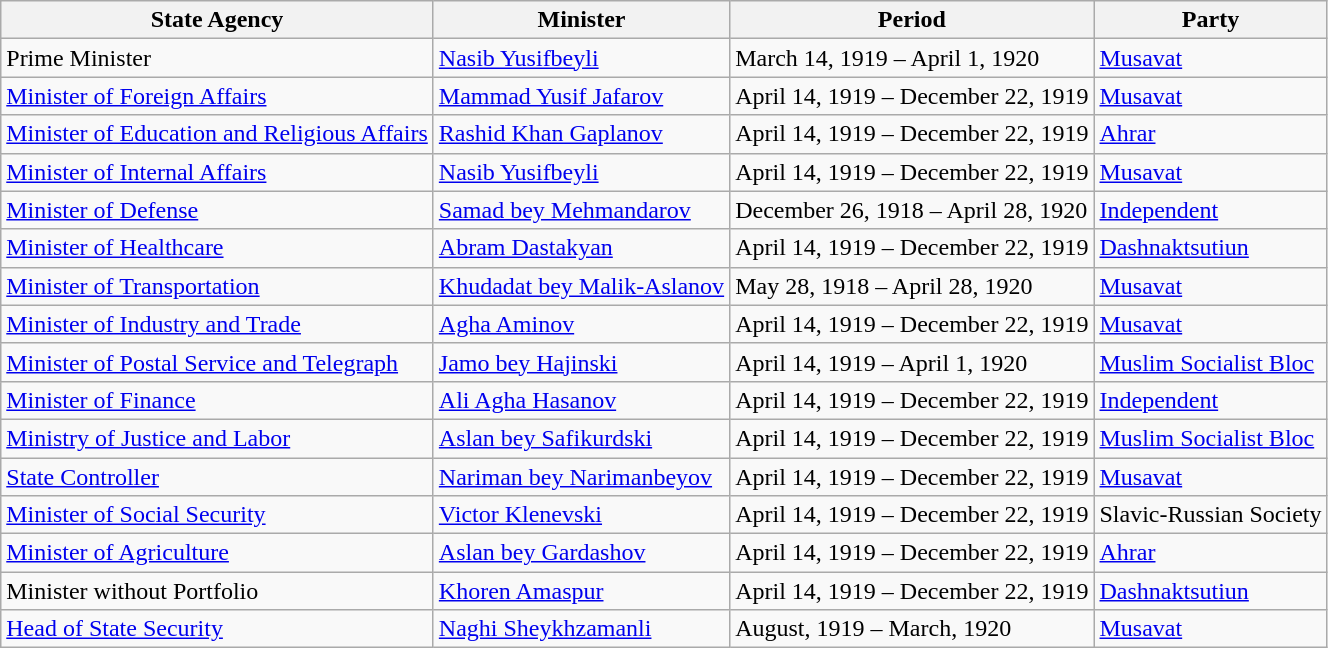<table class="wikitable">
<tr>
<th>State Agency</th>
<th>Minister</th>
<th>Period</th>
<th>Party</th>
</tr>
<tr>
<td>Prime Minister</td>
<td><a href='#'>Nasib Yusifbeyli</a></td>
<td>March 14, 1919 – April 1, 1920</td>
<td><a href='#'>Musavat</a></td>
</tr>
<tr>
<td><a href='#'>Minister of Foreign Affairs</a></td>
<td><a href='#'>Mammad Yusif Jafarov</a></td>
<td>April 14, 1919 – December 22, 1919</td>
<td><a href='#'>Musavat</a></td>
</tr>
<tr>
<td><a href='#'>Minister of Education and Religious Affairs</a></td>
<td><a href='#'>Rashid Khan Gaplanov</a></td>
<td>April 14, 1919 – December 22, 1919</td>
<td><a href='#'>Ahrar</a></td>
</tr>
<tr>
<td><a href='#'>Minister of Internal Affairs</a></td>
<td><a href='#'>Nasib Yusifbeyli</a></td>
<td>April 14, 1919 – December 22, 1919</td>
<td><a href='#'>Musavat</a></td>
</tr>
<tr>
<td><a href='#'>Minister of Defense</a></td>
<td><a href='#'>Samad bey Mehmandarov</a></td>
<td>December 26, 1918 – April 28, 1920</td>
<td><a href='#'>Independent</a></td>
</tr>
<tr>
<td><a href='#'>Minister of Healthcare</a></td>
<td><a href='#'>Abram Dastakyan</a></td>
<td>April 14, 1919 – December 22, 1919</td>
<td><a href='#'>Dashnaktsutiun</a></td>
</tr>
<tr>
<td><a href='#'>Minister of Transportation</a></td>
<td><a href='#'>Khudadat bey Malik-Aslanov</a></td>
<td>May 28, 1918 – April 28, 1920</td>
<td><a href='#'>Musavat</a></td>
</tr>
<tr>
<td><a href='#'>Minister of Industry and Trade</a></td>
<td><a href='#'>Agha Aminov</a></td>
<td>April 14, 1919 – December 22, 1919</td>
<td><a href='#'>Musavat</a></td>
</tr>
<tr>
<td><a href='#'>Minister of Postal Service and Telegraph</a></td>
<td><a href='#'>Jamo bey Hajinski</a></td>
<td>April 14, 1919 – April 1, 1920</td>
<td><a href='#'>Muslim Socialist Bloc</a></td>
</tr>
<tr>
<td><a href='#'>Minister of Finance</a></td>
<td><a href='#'>Ali Agha Hasanov</a></td>
<td>April 14, 1919 – December 22, 1919</td>
<td><a href='#'>Independent</a></td>
</tr>
<tr>
<td><a href='#'>Ministry of Justice and Labor</a></td>
<td><a href='#'>Aslan bey Safikurdski</a></td>
<td>April 14, 1919 – December 22, 1919</td>
<td><a href='#'>Muslim Socialist Bloc</a></td>
</tr>
<tr>
<td><a href='#'>State Controller</a></td>
<td><a href='#'>Nariman bey Narimanbeyov</a></td>
<td>April 14, 1919 – December 22, 1919</td>
<td><a href='#'>Musavat</a></td>
</tr>
<tr>
<td><a href='#'>Minister of Social Security</a></td>
<td><a href='#'>Victor Klenevski</a></td>
<td>April 14, 1919 – December 22, 1919</td>
<td>Slavic-Russian Society</td>
</tr>
<tr>
<td><a href='#'>Minister of Agriculture</a></td>
<td><a href='#'>Aslan bey Gardashov</a></td>
<td>April 14, 1919 – December 22, 1919</td>
<td><a href='#'>Ahrar</a></td>
</tr>
<tr>
<td>Minister without Portfolio</td>
<td><a href='#'>Khoren Amaspur</a></td>
<td>April 14, 1919 – December 22, 1919</td>
<td><a href='#'>Dashnaktsutiun</a></td>
</tr>
<tr>
<td><a href='#'>Head of State Security</a></td>
<td><a href='#'>Naghi Sheykhzamanli</a></td>
<td>August, 1919 – March, 1920</td>
<td><a href='#'>Musavat</a></td>
</tr>
</table>
